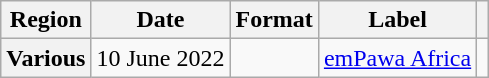<table class="wikitable plainrowheaders">
<tr>
<th scope="col">Region</th>
<th scope="col">Date</th>
<th scope="col">Format</th>
<th scope="col">Label</th>
<th scope="col"></th>
</tr>
<tr>
<th scope="row" rowspan="1">Various</th>
<td>10 June 2022</td>
<td rowspan="1"></td>
<td rowspan="1"><a href='#'>emPawa Africa</a></td>
<td></td>
</tr>
</table>
